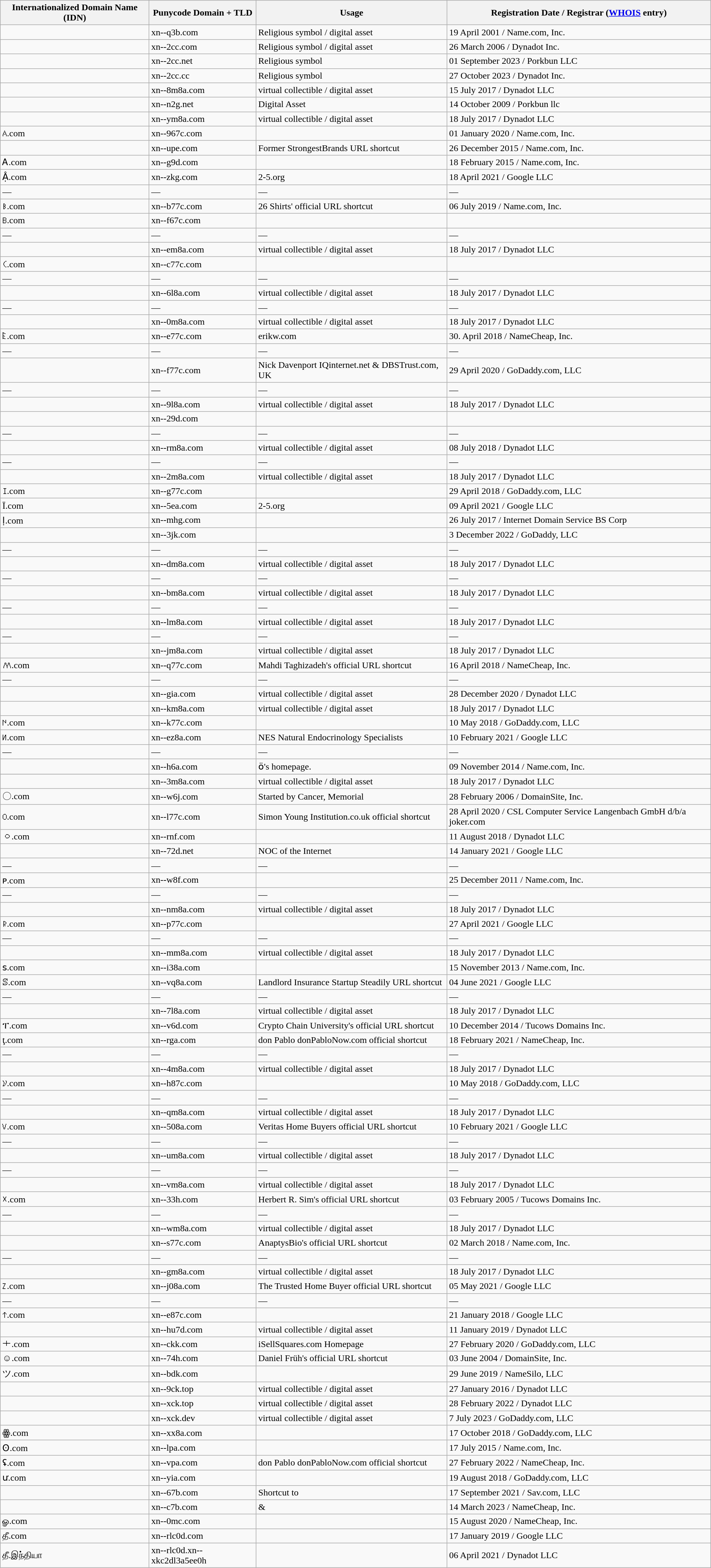<table class="sortable wikitable">
<tr>
<th>Internationalized Domain Name (IDN)</th>
<th>Punycode Domain + TLD</th>
<th>Usage</th>
<th>Registration Date / Registrar (<a href='#'>WHOIS</a> entry)</th>
</tr>
<tr>
<td></td>
<td>xn--q3b.com</td>
<td>Religious symbol / digital asset</td>
<td>19 April 2001 / Name.com, Inc.</td>
</tr>
<tr>
<td></td>
<td>xn--2cc.com</td>
<td>Religious symbol / digital asset</td>
<td>26 March 2006 /  Dynadot Inc.</td>
</tr>
<tr>
<td></td>
<td>xn--2cc.net</td>
<td>Religious symbol</td>
<td>01 September 2023 / Porkbun LLC</td>
</tr>
<tr>
<td></td>
<td>xn--2cc.cc</td>
<td>Religious symbol</td>
<td>27 October 2023 / Dynadot Inc.</td>
</tr>
<tr>
<td></td>
<td>xn--8m8a.com</td>
<td>virtual collectible / digital asset</td>
<td>15 July 2017 / Dynadot LLC</td>
</tr>
<tr>
<td></td>
<td>xn--n2g.net</td>
<td>Digital Asset</td>
<td>14 October 2009 / Porkbun llc</td>
</tr>
<tr>
<td></td>
<td>xn--ym8a.com</td>
<td>virtual collectible / digital asset</td>
<td>18 July 2017 / Dynadot LLC</td>
</tr>
<tr>
<td>𐊠.com</td>
<td>xn--967c.com</td>
<td></td>
<td>01 January 2020 / Name.com, Inc.</td>
</tr>
<tr>
<td></td>
<td>xn--upe.com</td>
<td>Former StrongestBrands URL shortcut</td>
<td>26 December 2015 / Name.com, Inc.</td>
</tr>
<tr>
<td>Ꭺ.com</td>
<td>xn--g9d.com</td>
<td></td>
<td>18 February 2015 / Name.com, Inc.</td>
</tr>
<tr>
<td>Ậ.com</td>
<td>xn--zkg.com</td>
<td>2-5.org</td>
<td>18 April 2021 / Google LLC</td>
</tr>
<tr>
<td>—</td>
<td>—</td>
<td>—</td>
<td>—</td>
</tr>
<tr>
<td>𐊡.com</td>
<td>xn--b77c.com</td>
<td>26 Shirts' official URL shortcut</td>
<td>06 July 2019 / Name.com, Inc.</td>
</tr>
<tr>
<td>𐊂.com</td>
<td>xn--f67c.com</td>
<td></td>
<td></td>
</tr>
<tr>
<td>—</td>
<td>—</td>
<td>—</td>
<td>—</td>
</tr>
<tr>
<td></td>
<td>xn--em8a.com</td>
<td>virtual collectible / digital asset</td>
<td>18 July 2017 / Dynadot LLC</td>
</tr>
<tr>
<td>𐊢.com</td>
<td>xn--c77c.com</td>
<td></td>
<td></td>
</tr>
<tr>
<td>—</td>
<td>—</td>
<td>—</td>
<td>—</td>
</tr>
<tr>
<td></td>
<td>xn--6l8a.com</td>
<td>virtual collectible / digital asset</td>
<td>18 July 2017 / Dynadot LLC</td>
</tr>
<tr>
<td>—</td>
<td>—</td>
<td>—</td>
<td>—</td>
</tr>
<tr>
<td></td>
<td>xn--0m8a.com</td>
<td>virtual collectible / digital asset</td>
<td>18 July 2017 / Dynadot LLC</td>
</tr>
<tr>
<td>𐊤.com</td>
<td>xn--e77c.com</td>
<td>erikw.com</td>
<td>30. April 2018 / NameCheap, Inc.</td>
</tr>
<tr>
<td>—</td>
<td>—</td>
<td>—</td>
<td>—</td>
</tr>
<tr>
<td></td>
<td>xn--f77c.com</td>
<td>Nick Davenport IQinternet.net & DBSTrust.com, UK</td>
<td>29 April 2020 / GoDaddy.com, LLC</td>
</tr>
<tr>
<td>—</td>
<td>—</td>
<td>—</td>
<td>—</td>
</tr>
<tr>
<td></td>
<td>xn--9l8a.com</td>
<td>virtual collectible / digital asset</td>
<td>18 July 2017 / Dynadot LLC</td>
</tr>
<tr>
<td></td>
<td>xn--29d.com</td>
<td></td>
<td></td>
</tr>
<tr>
<td>—</td>
<td>—</td>
<td>—</td>
<td>—</td>
</tr>
<tr>
<td></td>
<td>xn--rm8a.com</td>
<td>virtual collectible / digital asset</td>
<td>08 July 2018 / Dynadot LLC</td>
</tr>
<tr>
<td>—</td>
<td>—</td>
<td>—</td>
<td>—</td>
</tr>
<tr>
<td></td>
<td>xn--2m8a.com</td>
<td>virtual collectible / digital asset</td>
<td>18 July 2017 / Dynadot LLC</td>
</tr>
<tr>
<td>𐊦.com</td>
<td>xn--g77c.com</td>
<td></td>
<td>29 April 2018 / GoDaddy.com, LLC</td>
</tr>
<tr>
<td>Ī.com</td>
<td>xn--5ea.com</td>
<td>2-5.org</td>
<td>09 April 2021 / Google LLC</td>
</tr>
<tr>
<td>ḷ.com</td>
<td>xn--mhg.com</td>
<td></td>
<td>26 July 2017 / Internet Domain Service BS Corp</td>
</tr>
<tr>
<td></td>
<td>xn--3jk.com</td>
<td></td>
<td>3 December 2022 / GoDaddy, LLC</td>
</tr>
<tr>
<td>—</td>
<td>—</td>
<td>—</td>
<td>—</td>
</tr>
<tr>
<td></td>
<td>xn--dm8a.com</td>
<td>virtual collectible / digital asset</td>
<td>18 July 2017 / Dynadot LLC</td>
</tr>
<tr>
<td>—</td>
<td>—</td>
<td>—</td>
<td>—</td>
</tr>
<tr>
<td></td>
<td>xn--bm8a.com</td>
<td>virtual collectible / digital asset</td>
<td>18 July 2017 / Dynadot LLC</td>
</tr>
<tr>
<td>—</td>
<td>—</td>
<td>—</td>
<td>—</td>
</tr>
<tr>
<td></td>
<td>xn--lm8a.com</td>
<td>virtual collectible / digital asset</td>
<td>18 July 2017 / Dynadot LLC</td>
</tr>
<tr>
<td>—</td>
<td>—</td>
<td>—</td>
<td>—</td>
</tr>
<tr>
<td></td>
<td>xn--jm8a.com</td>
<td>virtual collectible / digital asset</td>
<td>18 July 2017 / Dynadot LLC</td>
</tr>
<tr>
<td>𐊰.com</td>
<td>xn--q77c.com</td>
<td>Mahdi Taghizadeh's official URL shortcut</td>
<td>16 April 2018 / NameCheap, Inc.</td>
</tr>
<tr>
<td>—</td>
<td>—</td>
<td>—</td>
<td>—</td>
</tr>
<tr>
<td></td>
<td>xn--gia.com</td>
<td>virtual collectible / digital asset</td>
<td>28 December 2020 / Dynadot LLC</td>
</tr>
<tr>
<td></td>
<td>xn--km8a.com</td>
<td>virtual collectible / digital asset</td>
<td>18 July 2017 / Dynadot LLC</td>
</tr>
<tr>
<td>𐊪.com</td>
<td>xn--k77c.com</td>
<td></td>
<td>10 May 2018 / GoDaddy.com, LLC</td>
</tr>
<tr>
<td>ꚡ.com</td>
<td>xn--ez8a.com</td>
<td>NES Natural Endocrinology Specialists</td>
<td>10 February 2021 / Google LLC</td>
</tr>
<tr>
<td>—</td>
<td>—</td>
<td>—</td>
<td>—</td>
</tr>
<tr>
<td></td>
<td>xn--h6a.com</td>
<td>ӧ's homepage.</td>
<td>09 November 2014 / Name.com, Inc.</td>
</tr>
<tr>
</tr>
<tr>
<td></td>
<td>xn--3m8a.com</td>
<td>virtual collectible / digital asset</td>
<td>18 July 2017 / Dynadot LLC</td>
</tr>
<tr>
<td>〇.com</td>
<td>xn--w6j.com</td>
<td>Started by Cancer, Memorial</td>
<td>28 February 2006 / DomainSite, Inc.</td>
</tr>
<tr>
<td>𐊫.com</td>
<td>xn--l77c.com</td>
<td>Simon Young Institution.co.uk official shortcut</td>
<td>28 April 2020 / CSL Computer Service Langenbach GmbH d/b/a joker.com</td>
</tr>
<tr>
<td>ᩅ.com</td>
<td>xn--rnf.com</td>
<td></td>
<td>11 August 2018 / Dynadot LLC</td>
</tr>
<tr>
<td></td>
<td>xn--72d.net</td>
<td>NOC of the Internet</td>
<td>14 January 2021 / Google LLC</td>
</tr>
<tr>
<td>—</td>
<td>—</td>
<td>—</td>
<td>—</td>
</tr>
<tr>
<td>ᴩ.com</td>
<td>xn--w8f.com</td>
<td></td>
<td>25 December 2011 / Name.com, Inc.</td>
</tr>
<tr>
<td>—</td>
<td>—</td>
<td>—</td>
<td>—</td>
</tr>
<tr>
<td></td>
<td>xn--nm8a.com</td>
<td>virtual collectible / digital asset</td>
<td>18 July 2017 / Dynadot LLC</td>
</tr>
<tr>
<td>𐊯.com</td>
<td>xn--p77c.com</td>
<td></td>
<td>27 April 2021 / Google LLC</td>
</tr>
<tr>
<td>—</td>
<td>—</td>
<td>—</td>
<td>—</td>
</tr>
<tr>
<td></td>
<td>xn--mm8a.com</td>
<td>virtual collectible / digital asset</td>
<td>18 July 2017 / Dynadot LLC</td>
</tr>
<tr>
<td>ꜱ.com</td>
<td>xn--i38a.com</td>
<td></td>
<td>15 November 2013 / Name.com, Inc.</td>
</tr>
<tr>
<td>ꕷ.com</td>
<td>xn--vq8a.com</td>
<td>Landlord Insurance Startup Steadily URL shortcut</td>
<td>04 June 2021 / Google LLC</td>
</tr>
<tr>
<td>—</td>
<td>—</td>
<td>—</td>
<td>—</td>
</tr>
<tr>
<td></td>
<td>xn--7l8a.com</td>
<td>virtual collectible / digital asset</td>
<td>18 July 2017 / Dynadot LLC</td>
</tr>
<tr>
<td>ፐ.com</td>
<td>xn--v6d.com</td>
<td>Crypto Chain University's official URL shortcut</td>
<td>10 December 2014 / Tucows Domains Inc.</td>
</tr>
<tr>
<td>ţ.com</td>
<td>xn--rga.com</td>
<td>don Pablo donPabloNow.com official shortcut</td>
<td>18 February 2021 / NameCheap, Inc.</td>
</tr>
<tr>
<td>—</td>
<td>—</td>
<td>—</td>
<td>—</td>
</tr>
<tr>
<td></td>
<td>xn--4m8a.com</td>
<td>virtual collectible / digital asset</td>
<td>18 July 2017 / Dynadot LLC</td>
</tr>
<tr>
<td>𐋊.com</td>
<td>xn--h87c.com</td>
<td></td>
<td>10 May 2018 / GoDaddy.com, LLC</td>
</tr>
<tr>
<td>—</td>
<td>—</td>
<td>—</td>
<td>—</td>
</tr>
<tr>
<td></td>
<td>xn--qm8a.com</td>
<td>virtual collectible / digital asset</td>
<td>18 July 2017 / Dynadot LLC</td>
</tr>
<tr>
<td>ꛟ.com</td>
<td>xn--508a.com</td>
<td>Veritas Home Buyers official URL shortcut</td>
<td>10 February 2021 / Google LLC</td>
</tr>
<tr>
<td>—</td>
<td>—</td>
<td>—</td>
<td>—</td>
</tr>
<tr>
<td></td>
<td>xn--um8a.com</td>
<td>virtual collectible / digital asset</td>
<td>18 July 2017 / Dynadot LLC</td>
</tr>
<tr>
<td>—</td>
<td>—</td>
<td>—</td>
<td>—</td>
</tr>
<tr>
<td></td>
<td>xn--vm8a.com</td>
<td>virtual collectible / digital asset</td>
<td>18 July 2017 / Dynadot LLC</td>
</tr>
<tr>
<td>☓.com</td>
<td>xn--33h.com</td>
<td>Herbert R. Sim's official URL shortcut</td>
<td>03 February 2005 / Tucows Domains Inc.</td>
</tr>
<tr>
<td>—</td>
<td>—</td>
<td>—</td>
<td>—</td>
</tr>
<tr>
<td></td>
<td>xn--wm8a.com</td>
<td>virtual collectible / digital asset</td>
<td>18 July 2017 / Dynadot LLC</td>
</tr>
<tr>
<td></td>
<td>xn--s77c.com</td>
<td>AnaptysBio's official URL shortcut</td>
<td>02 March 2018 / Name.com, Inc.</td>
</tr>
<tr>
<td>—</td>
<td>—</td>
<td>—</td>
<td>—</td>
</tr>
<tr>
<td></td>
<td>xn--gm8a.com</td>
<td>virtual collectible / digital asset</td>
<td>18 July 2017 / Dynadot LLC</td>
</tr>
<tr>
<td>ꛉ.com</td>
<td>xn--j08a.com</td>
<td>The Trusted Home Buyer official URL shortcut</td>
<td>05 May 2021 / Google LLC</td>
</tr>
<tr>
<td>—</td>
<td>—</td>
<td>—</td>
<td>—</td>
</tr>
<tr>
<td>𐋇.com</td>
<td>xn--e87c.com</td>
<td></td>
<td>21 January 2018 / Google LLC</td>
</tr>
<tr>
<td></td>
<td>xn--hu7d.com</td>
<td>virtual collectible / digital asset</td>
<td>11 January 2019 / Dynadot LLC</td>
</tr>
<tr>
<td>ㆺ.com</td>
<td>xn--ckk.com</td>
<td>iSellSquares.com Homepage</td>
<td>27 February 2020 / GoDaddy.com, LLC</td>
</tr>
<tr>
<td>☺.com</td>
<td>xn--74h.com</td>
<td>Daniel Früh's official URL shortcut</td>
<td>03 June 2004 / DomainSite, Inc.</td>
</tr>
<tr>
<td>ツ.com</td>
<td>xn--bdk.com</td>
<td></td>
<td>29 June 2019 / NameSilo, LLC</td>
</tr>
<tr>
<td></td>
<td>xn--9ck.top</td>
<td>virtual collectible / digital asset</td>
<td>27 January 2016 / Dynadot LLC</td>
</tr>
<tr>
<td></td>
<td>xn--xck.top</td>
<td>virtual collectible / digital asset</td>
<td>28 February 2022 / Dynadot LLC</td>
</tr>
<tr>
<td></td>
<td>xn--xck.dev</td>
<td>virtual collectible / digital asset</td>
<td>7 July 2023 / GoDaddy.com, LLC</td>
</tr>
<tr>
<td>ꙮ.com</td>
<td>xn--xx8a.com</td>
<td></td>
<td>17 October 2018 / GoDaddy.com, LLC</td>
</tr>
<tr>
<td>ʘ.com</td>
<td>xn--lpa.com</td>
<td></td>
<td>17 July 2015 / Name.com, Inc.</td>
</tr>
<tr>
<td>ʢ.com</td>
<td>xn--vpa.com</td>
<td>don Pablo donPabloNow.com official shortcut</td>
<td>27 February 2022 / NameCheap, Inc.</td>
</tr>
<tr>
<td>ư.com</td>
<td>xn--yia.com</td>
<td></td>
<td>19 August 2018 / GoDaddy.com, LLC</td>
</tr>
<tr>
<td></td>
<td>xn--67b.com</td>
<td>Shortcut to </td>
<td>17 September 2021 / Sav.com, LLC</td>
</tr>
<tr>
<td></td>
<td>xn--c7b.com</td>
<td> & </td>
<td>14 March 2023 / NameCheap, Inc.</td>
</tr>
<tr>
<td>ௐ.com</td>
<td>xn--0mc.com</td>
<td></td>
<td>15 August 2020 / NameCheap, Inc.</td>
</tr>
<tr>
<td>தீ.com</td>
<td>xn--rlc0d.com</td>
<td></td>
<td>17 January 2019 / Google LLC</td>
</tr>
<tr>
<td>தீ.இந்தியா</td>
<td>xn--rlc0d.xn--xkc2dl3a5ee0h</td>
<td></td>
<td>06 April 2021 / Dynadot LLC</td>
</tr>
</table>
